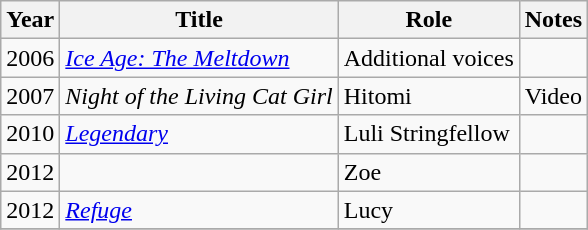<table class="wikitable sortable">
<tr>
<th>Year</th>
<th>Title</th>
<th>Role</th>
<th class="unsortable">Notes</th>
</tr>
<tr>
<td>2006</td>
<td><em><a href='#'>Ice Age: The Meltdown</a></em></td>
<td>Additional voices</td>
<td></td>
</tr>
<tr>
<td>2007</td>
<td><em>Night of the Living Cat Girl</em></td>
<td>Hitomi</td>
<td>Video</td>
</tr>
<tr>
<td>2010</td>
<td><em><a href='#'>Legendary</a></em></td>
<td>Luli Stringfellow</td>
<td></td>
</tr>
<tr>
<td>2012</td>
<td><em></em></td>
<td>Zoe</td>
<td></td>
</tr>
<tr>
<td>2012</td>
<td><em><a href='#'>Refuge</a></em></td>
<td>Lucy</td>
<td></td>
</tr>
<tr>
</tr>
</table>
